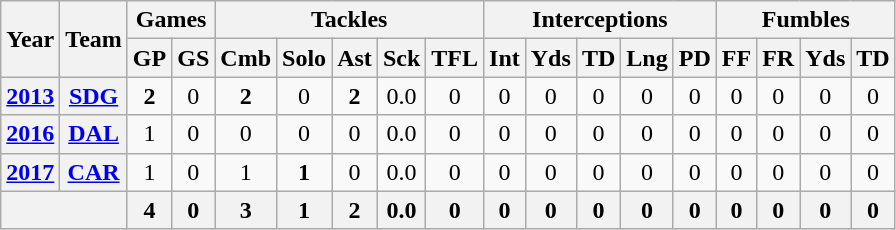<table class="wikitable" style="text-align:center">
<tr>
<th rowspan="2">Year</th>
<th rowspan="2">Team</th>
<th colspan="2">Games</th>
<th colspan="5">Tackles</th>
<th colspan="5">Interceptions</th>
<th colspan="4">Fumbles</th>
</tr>
<tr>
<th>GP</th>
<th>GS</th>
<th>Cmb</th>
<th>Solo</th>
<th>Ast</th>
<th>Sck</th>
<th>TFL</th>
<th>Int</th>
<th>Yds</th>
<th>TD</th>
<th>Lng</th>
<th>PD</th>
<th>FF</th>
<th>FR</th>
<th>Yds</th>
<th>TD</th>
</tr>
<tr>
<th><a href='#'>2013</a></th>
<th><a href='#'>SDG</a></th>
<td><strong>2</strong></td>
<td>0</td>
<td><strong>2</strong></td>
<td>0</td>
<td><strong>2</strong></td>
<td>0.0</td>
<td>0</td>
<td>0</td>
<td>0</td>
<td>0</td>
<td>0</td>
<td>0</td>
<td>0</td>
<td>0</td>
<td>0</td>
<td>0</td>
</tr>
<tr>
<th><a href='#'>2016</a></th>
<th><a href='#'>DAL</a></th>
<td>1</td>
<td>0</td>
<td>0</td>
<td>0</td>
<td>0</td>
<td>0.0</td>
<td>0</td>
<td>0</td>
<td>0</td>
<td>0</td>
<td>0</td>
<td>0</td>
<td>0</td>
<td>0</td>
<td>0</td>
<td>0</td>
</tr>
<tr>
<th><a href='#'>2017</a></th>
<th><a href='#'>CAR</a></th>
<td>1</td>
<td>0</td>
<td>1</td>
<td><strong>1</strong></td>
<td>0</td>
<td>0.0</td>
<td>0</td>
<td>0</td>
<td>0</td>
<td>0</td>
<td>0</td>
<td>0</td>
<td>0</td>
<td>0</td>
<td>0</td>
<td>0</td>
</tr>
<tr>
<th colspan="2"></th>
<th>4</th>
<th>0</th>
<th>3</th>
<th>1</th>
<th>2</th>
<th>0.0</th>
<th>0</th>
<th>0</th>
<th>0</th>
<th>0</th>
<th>0</th>
<th>0</th>
<th>0</th>
<th>0</th>
<th>0</th>
<th>0</th>
</tr>
</table>
